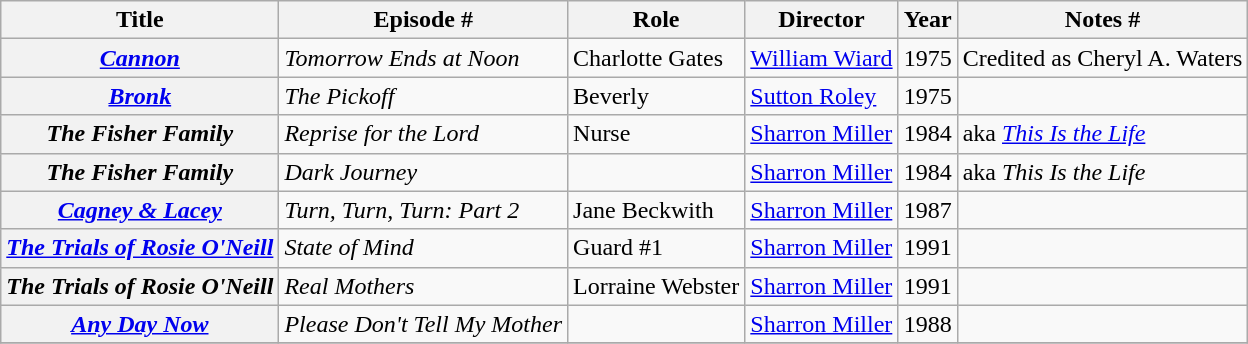<table class="wikitable plainrowheaders sortable">
<tr>
<th scope="col">Title</th>
<th scope="col" class="unsortable">Episode #</th>
<th scope="col">Role</th>
<th scope="col">Director</th>
<th scope="col">Year</th>
<th scope="col" class="unsortable">Notes #</th>
</tr>
<tr>
<th scope="row"><em><a href='#'>Cannon</a></em></th>
<td><em>Tomorrow Ends at Noon</em></td>
<td>Charlotte Gates</td>
<td><a href='#'>William Wiard</a></td>
<td>1975</td>
<td>Credited as Cheryl A. Waters</td>
</tr>
<tr>
<th scope="row"><em><a href='#'>Bronk</a></em></th>
<td><em>The Pickoff</em></td>
<td>Beverly</td>
<td><a href='#'>Sutton Roley</a></td>
<td>1975</td>
<td></td>
</tr>
<tr>
<th scope="row"><em>The Fisher Family</em></th>
<td><em>Reprise for the Lord</em></td>
<td>Nurse</td>
<td><a href='#'>Sharron Miller</a></td>
<td>1984</td>
<td>aka <em><a href='#'>This Is the Life</a></em></td>
</tr>
<tr>
<th scope="row"><em>The Fisher Family</em></th>
<td><em>Dark Journey</em></td>
<td></td>
<td><a href='#'>Sharron Miller</a></td>
<td>1984</td>
<td>aka <em>This Is the Life</em></td>
</tr>
<tr>
<th scope="row"><em><a href='#'>Cagney & Lacey</a></em></th>
<td><em>Turn, Turn, Turn: Part 2</em></td>
<td>Jane Beckwith</td>
<td><a href='#'>Sharron Miller</a></td>
<td>1987</td>
<td></td>
</tr>
<tr>
<th scope="row"><em><a href='#'>The Trials of Rosie O'Neill</a></em></th>
<td><em>State of Mind</em></td>
<td>Guard #1</td>
<td><a href='#'>Sharron Miller</a></td>
<td>1991</td>
<td></td>
</tr>
<tr>
<th scope="row"><em>The Trials of Rosie O'Neill</em></th>
<td><em>Real Mothers</em></td>
<td>Lorraine Webster</td>
<td><a href='#'>Sharron Miller</a></td>
<td>1991</td>
<td></td>
</tr>
<tr>
<th scope="row"><em><a href='#'>Any Day Now</a></em></th>
<td><em>Please Don't Tell My Mother</em></td>
<td></td>
<td><a href='#'>Sharron Miller</a></td>
<td>1988</td>
<td></td>
</tr>
<tr>
</tr>
</table>
